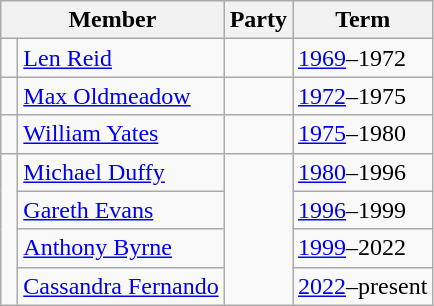<table class="wikitable">
<tr>
<th colspan="2">Member</th>
<th>Party</th>
<th>Term</th>
</tr>
<tr>
<td> </td>
<td><a href='#'>Len Reid</a></td>
<td></td>
<td><a href='#'>1969</a>–1972</td>
</tr>
<tr>
<td> </td>
<td><a href='#'>Max Oldmeadow</a></td>
<td></td>
<td><a href='#'>1972</a>–1975</td>
</tr>
<tr>
<td> </td>
<td><a href='#'>William Yates</a></td>
<td></td>
<td><a href='#'>1975</a>–1980</td>
</tr>
<tr>
<td rowspan=4 > </td>
<td><a href='#'>Michael Duffy</a></td>
<td rowspan=4></td>
<td><a href='#'>1980</a>–1996</td>
</tr>
<tr>
<td><a href='#'>Gareth Evans</a></td>
<td><a href='#'>1996</a>–1999</td>
</tr>
<tr>
<td><a href='#'>Anthony Byrne</a></td>
<td><a href='#'>1999</a>–2022</td>
</tr>
<tr>
<td><a href='#'>Cassandra Fernando</a></td>
<td><a href='#'>2022</a>–present</td>
</tr>
</table>
